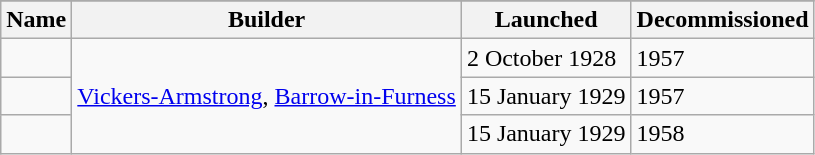<table class="wikitable">
<tr>
</tr>
<tr>
<th>Name</th>
<th>Builder</th>
<th>Launched</th>
<th>Decommissioned</th>
</tr>
<tr>
<td></td>
<td rowspan="3" align="center"><a href='#'>Vickers-Armstrong</a>, <a href='#'>Barrow-in-Furness</a></td>
<td>2 October 1928</td>
<td>1957</td>
</tr>
<tr>
<td></td>
<td>15 January 1929</td>
<td>1957</td>
</tr>
<tr>
<td></td>
<td>15 January 1929</td>
<td>1958</td>
</tr>
</table>
